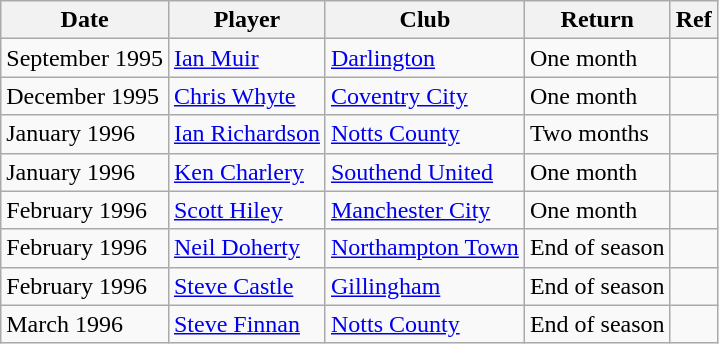<table class="wikitable">
<tr>
<th>Date</th>
<th>Player</th>
<th>Club</th>
<th>Return</th>
<th>Ref</th>
</tr>
<tr>
<td>September 1995</td>
<td><a href='#'>Ian Muir</a></td>
<td><a href='#'>Darlington</a></td>
<td>One month</td>
<td style="text-align: center"></td>
</tr>
<tr>
<td>December 1995</td>
<td><a href='#'>Chris Whyte</a></td>
<td><a href='#'>Coventry City</a></td>
<td>One month</td>
<td style="text-align: center"></td>
</tr>
<tr>
<td>January 1996</td>
<td><a href='#'>Ian Richardson</a></td>
<td><a href='#'>Notts County</a></td>
<td>Two months</td>
<td style="text-align: center"></td>
</tr>
<tr>
<td>January 1996</td>
<td><a href='#'>Ken Charlery</a></td>
<td><a href='#'>Southend United</a></td>
<td>One month</td>
<td style="text-align: center"></td>
</tr>
<tr>
<td>February 1996</td>
<td><a href='#'>Scott Hiley</a></td>
<td><a href='#'>Manchester City</a></td>
<td>One month</td>
<td style="text-align: center"></td>
</tr>
<tr>
<td>February 1996</td>
<td><a href='#'>Neil Doherty</a></td>
<td><a href='#'>Northampton Town</a></td>
<td>End of season</td>
<td style="text-align: center"></td>
</tr>
<tr>
<td>February 1996</td>
<td><a href='#'>Steve Castle</a></td>
<td><a href='#'>Gillingham</a></td>
<td>End of season</td>
<td style="text-align: center"></td>
</tr>
<tr>
<td>March 1996</td>
<td><a href='#'>Steve Finnan</a></td>
<td><a href='#'>Notts County</a></td>
<td>End of season</td>
<td style="text-align: center"></td>
</tr>
</table>
